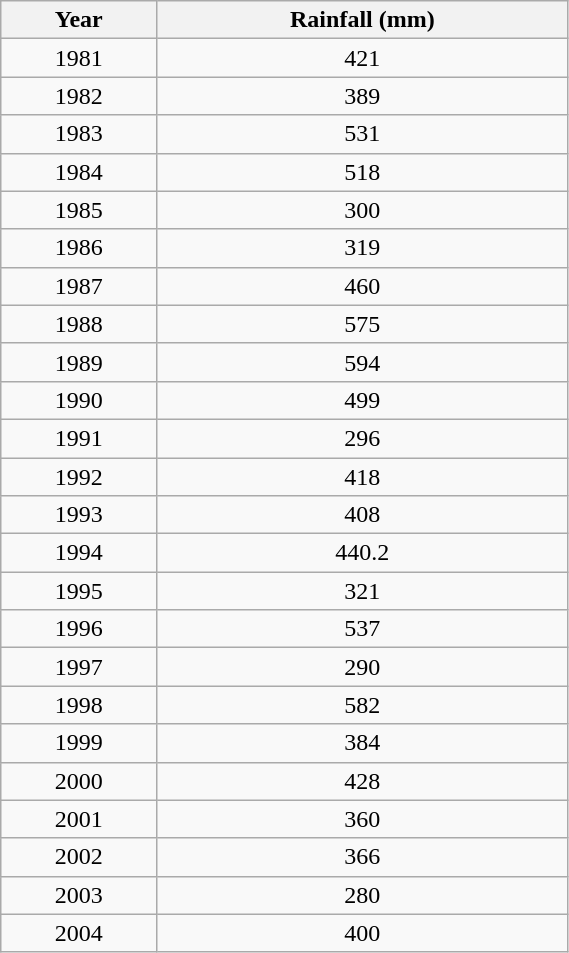<table class="wikitable sortable" style="text-align:center" width=30%>
<tr>
<th>Year</th>
<th>Rainfall (mm)</th>
</tr>
<tr>
<td>1981</td>
<td>421</td>
</tr>
<tr>
<td>1982</td>
<td>389</td>
</tr>
<tr>
<td>1983</td>
<td>531</td>
</tr>
<tr>
<td>1984</td>
<td>518</td>
</tr>
<tr>
<td>1985</td>
<td>300</td>
</tr>
<tr>
<td>1986</td>
<td>319</td>
</tr>
<tr>
<td>1987</td>
<td>460</td>
</tr>
<tr>
<td>1988</td>
<td>575</td>
</tr>
<tr>
<td>1989</td>
<td>594</td>
</tr>
<tr>
<td>1990</td>
<td>499</td>
</tr>
<tr>
<td>1991</td>
<td>296</td>
</tr>
<tr>
<td>1992</td>
<td>418</td>
</tr>
<tr>
<td>1993</td>
<td>408</td>
</tr>
<tr>
<td>1994</td>
<td>440.2</td>
</tr>
<tr>
<td>1995</td>
<td>321</td>
</tr>
<tr>
<td>1996</td>
<td>537</td>
</tr>
<tr>
<td>1997</td>
<td>290</td>
</tr>
<tr>
<td>1998</td>
<td>582</td>
</tr>
<tr>
<td>1999</td>
<td>384</td>
</tr>
<tr>
<td>2000</td>
<td>428</td>
</tr>
<tr>
<td>2001</td>
<td>360</td>
</tr>
<tr>
<td>2002</td>
<td>366</td>
</tr>
<tr>
<td>2003</td>
<td>280</td>
</tr>
<tr>
<td>2004</td>
<td>400</td>
</tr>
</table>
